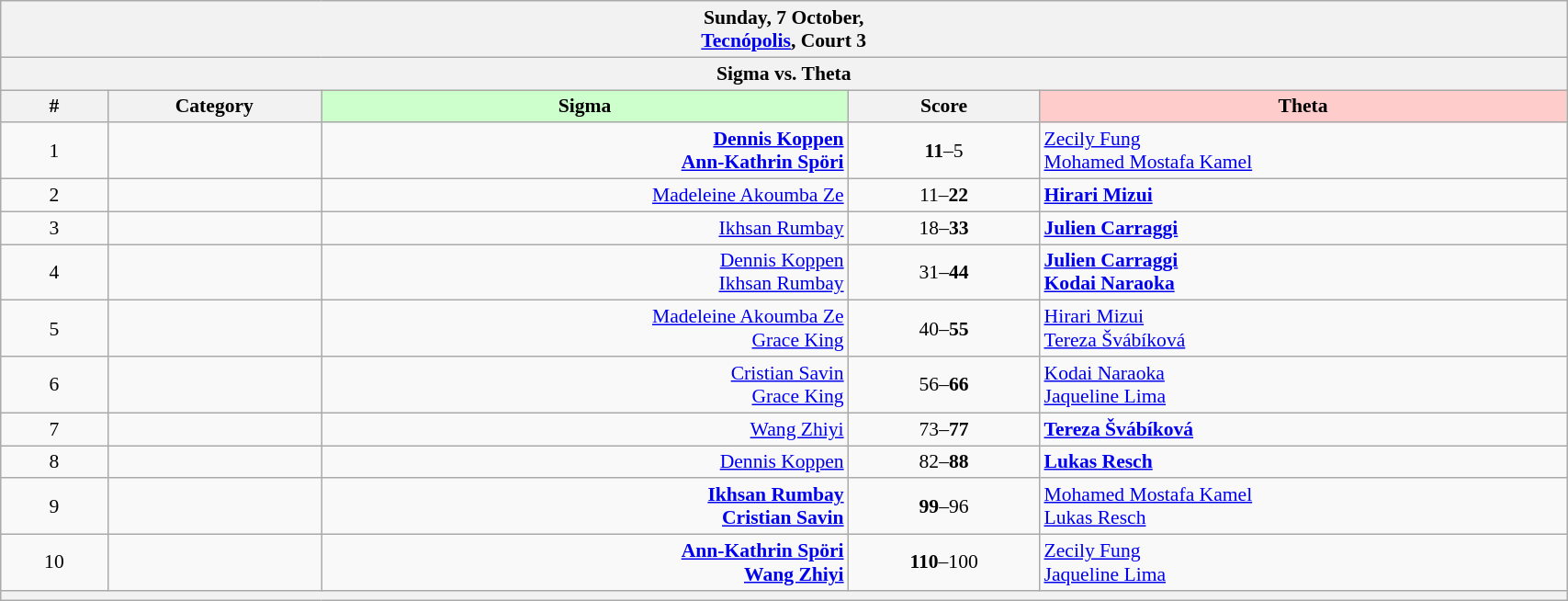<table class="collapse wikitable" style="font-size:90%; text-align:center" width="90%">
<tr>
<th colspan="5">Sunday, 7 October, <br><a href='#'>Tecnópolis</a>, Court 3</th>
</tr>
<tr>
<th colspan="5">Sigma vs. Theta</th>
</tr>
<tr>
<th width="25">#</th>
<th width="50">Category</th>
<th style="background-color:#CCFFCC" width="150">Sigma</th>
<th width="50">Score<br></th>
<th style="background-color:#FFCCCC" width="150">Theta</th>
</tr>
<tr>
<td>1</td>
<td></td>
<td align="right"><strong><a href='#'>Dennis Koppen</a> <br><a href='#'>Ann-Kathrin Spöri</a> </strong></td>
<td><strong>11</strong>–5<br></td>
<td align="left"> <a href='#'>Zecily Fung</a><br> <a href='#'>Mohamed Mostafa Kamel</a></td>
</tr>
<tr>
<td>2</td>
<td></td>
<td align="right"><a href='#'>Madeleine Akoumba Ze</a> </td>
<td>11–<strong>22</strong><br></td>
<td align="left"><strong> <a href='#'>Hirari Mizui</a></strong></td>
</tr>
<tr>
<td>3</td>
<td></td>
<td align="right"><a href='#'>Ikhsan Rumbay</a> </td>
<td>18–<strong>33</strong><br></td>
<td align="left"><strong> <a href='#'>Julien Carraggi</a></strong></td>
</tr>
<tr>
<td>4</td>
<td></td>
<td align="right"><a href='#'>Dennis Koppen</a> <br><a href='#'>Ikhsan Rumbay</a> </td>
<td>31–<strong>44</strong><br></td>
<td align="left"><strong> <a href='#'>Julien Carraggi</a><br> <a href='#'>Kodai Naraoka</a></strong></td>
</tr>
<tr>
<td>5</td>
<td></td>
<td align="right"><a href='#'>Madeleine Akoumba Ze</a> <br><a href='#'>Grace King</a> </td>
<td>40–<strong>55</strong><br></td>
<td align="left"> <a href='#'>Hirari Mizui</a><br> <a href='#'>Tereza Švábíková</a></td>
</tr>
<tr>
<td>6</td>
<td></td>
<td align="right"><a href='#'>Cristian Savin</a> <br><a href='#'>Grace King</a> </td>
<td>56–<strong>66</strong><br></td>
<td align="left"> <a href='#'>Kodai Naraoka</a><br> <a href='#'>Jaqueline Lima</a></td>
</tr>
<tr>
<td>7</td>
<td></td>
<td align="right"><a href='#'>Wang Zhiyi</a> </td>
<td>73–<strong>77</strong><br></td>
<td align="left"><strong> <a href='#'>Tereza Švábíková</a></strong></td>
</tr>
<tr>
<td>8</td>
<td></td>
<td align="right"><a href='#'>Dennis Koppen</a> </td>
<td>82–<strong>88</strong><br></td>
<td align="left"><strong> <a href='#'>Lukas Resch</a></strong></td>
</tr>
<tr>
<td>9</td>
<td></td>
<td align="right"><strong><a href='#'>Ikhsan Rumbay</a> <br><a href='#'>Cristian Savin</a> </strong></td>
<td><strong>99</strong>–96<br></td>
<td align="left"> <a href='#'>Mohamed Mostafa Kamel</a><br> <a href='#'>Lukas Resch</a></td>
</tr>
<tr>
<td>10</td>
<td></td>
<td align="right"><strong><a href='#'>Ann-Kathrin Spöri</a> <br><a href='#'>Wang Zhiyi</a> </strong></td>
<td><strong>110</strong>–100<br></td>
<td align="left"> <a href='#'>Zecily Fung</a><br> <a href='#'>Jaqueline Lima</a></td>
</tr>
<tr>
<th colspan="5"></th>
</tr>
</table>
